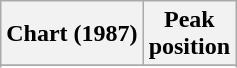<table class="wikitable sortable plainrowheaders" style="text-align:center">
<tr>
<th scope="col">Chart (1987)</th>
<th scope="col">Peak<br>position</th>
</tr>
<tr>
</tr>
<tr>
</tr>
<tr>
</tr>
<tr>
</tr>
<tr>
</tr>
<tr>
</tr>
<tr>
</tr>
<tr>
</tr>
</table>
